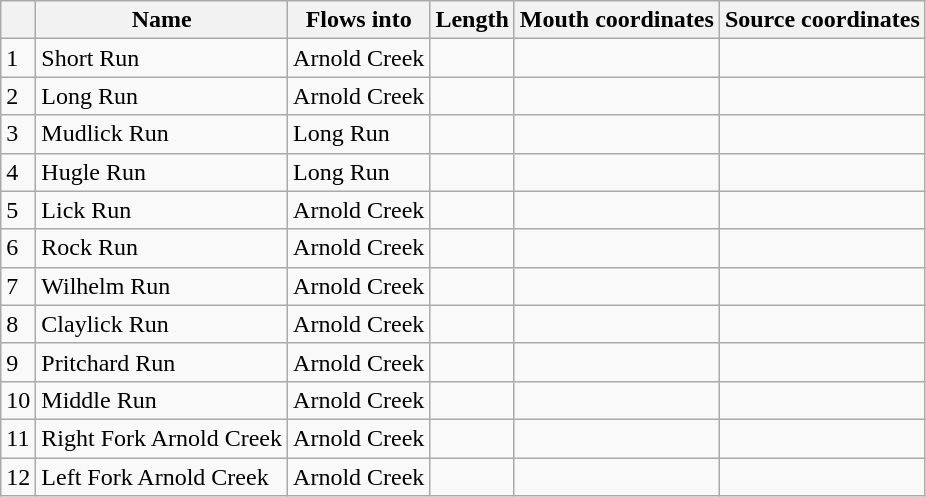<table class="wikitable sortable" border="1">
<tr>
<th></th>
<th>Name</th>
<th>Flows into</th>
<th>Length</th>
<th class="unsortable">Mouth coordinates</th>
<th class="unsortable">Source coordinates</th>
</tr>
<tr>
<td>1</td>
<td>Short Run</td>
<td>Arnold Creek</td>
<td></td>
<td></td>
<td></td>
</tr>
<tr>
<td>2</td>
<td>Long Run</td>
<td>Arnold Creek</td>
<td></td>
<td></td>
<td></td>
</tr>
<tr>
<td>3</td>
<td>Mudlick Run</td>
<td>Long Run</td>
<td></td>
<td></td>
<td></td>
</tr>
<tr>
<td>4</td>
<td>Hugle Run</td>
<td>Long Run</td>
<td></td>
<td></td>
<td></td>
</tr>
<tr>
<td>5</td>
<td>Lick Run</td>
<td>Arnold Creek</td>
<td></td>
<td></td>
<td></td>
</tr>
<tr>
<td>6</td>
<td>Rock Run</td>
<td>Arnold Creek</td>
<td></td>
<td></td>
<td></td>
</tr>
<tr>
<td>7</td>
<td>Wilhelm Run</td>
<td>Arnold Creek</td>
<td></td>
<td></td>
<td></td>
</tr>
<tr>
<td>8</td>
<td>Claylick Run</td>
<td>Arnold Creek</td>
<td></td>
<td></td>
<td></td>
</tr>
<tr>
<td>9</td>
<td>Pritchard Run</td>
<td>Arnold Creek</td>
<td></td>
<td></td>
<td></td>
</tr>
<tr>
<td>10</td>
<td>Middle Run</td>
<td>Arnold Creek</td>
<td></td>
<td></td>
<td></td>
</tr>
<tr>
<td>11</td>
<td>Right Fork Arnold Creek</td>
<td>Arnold Creek</td>
<td></td>
<td></td>
<td></td>
</tr>
<tr>
<td>12</td>
<td>Left Fork Arnold Creek</td>
<td>Arnold Creek</td>
<td></td>
<td></td>
<td></td>
</tr>
</table>
